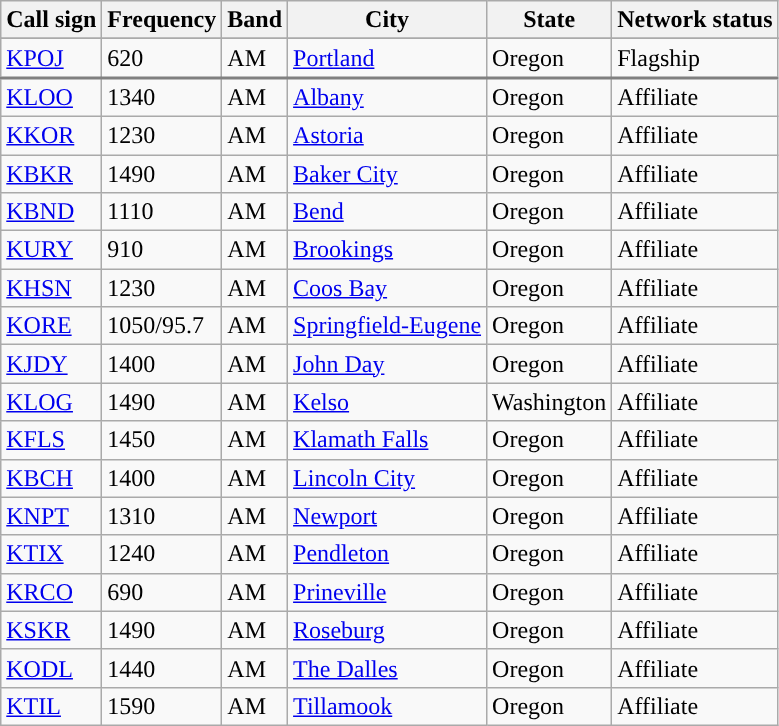<table class="wikitable sortable" style="text-align:left">
<tr>
<th>Call sign</th>
<th>Frequency</th>
<th>Band</th>
<th>City</th>
<th>State</th>
<th>Network status</th>
</tr>
<tr>
</tr>
<tr style="border-bottom: 2px solid grey">
<td><a href='#'>KPOJ</a></td>
<td>620</td>
<td>AM</td>
<td><a href='#'>Portland</a></td>
<td>Oregon</td>
<td>Flagship</td>
</tr>
<tr>
<td><a href='#'>KLOO</a></td>
<td>1340</td>
<td>AM</td>
<td><a href='#'>Albany</a></td>
<td>Oregon</td>
<td>Affiliate</td>
</tr>
<tr>
<td><a href='#'>KKOR</a></td>
<td>1230</td>
<td>AM</td>
<td><a href='#'>Astoria</a></td>
<td>Oregon</td>
<td>Affiliate</td>
</tr>
<tr>
<td><a href='#'>KBKR</a></td>
<td>1490</td>
<td>AM</td>
<td><a href='#'>Baker City</a></td>
<td>Oregon</td>
<td>Affiliate</td>
</tr>
<tr>
<td><a href='#'>KBND</a></td>
<td>1110</td>
<td>AM</td>
<td><a href='#'>Bend</a></td>
<td>Oregon</td>
<td>Affiliate</td>
</tr>
<tr>
<td><a href='#'>KURY</a></td>
<td>910</td>
<td>AM</td>
<td><a href='#'>Brookings</a></td>
<td>Oregon</td>
<td>Affiliate</td>
</tr>
<tr>
<td><a href='#'>KHSN</a></td>
<td>1230</td>
<td>AM</td>
<td><a href='#'>Coos Bay</a></td>
<td>Oregon</td>
<td>Affiliate</td>
</tr>
<tr>
<td><a href='#'>KORE</a></td>
<td>1050/95.7</td>
<td>AM</td>
<td><a href='#'>Springfield-Eugene</a></td>
<td>Oregon</td>
<td>Affiliate</td>
</tr>
<tr>
<td><a href='#'>KJDY</a></td>
<td>1400</td>
<td>AM</td>
<td><a href='#'>John Day</a></td>
<td>Oregon</td>
<td>Affiliate</td>
</tr>
<tr>
<td><a href='#'>KLOG</a></td>
<td>1490</td>
<td>AM</td>
<td><a href='#'>Kelso</a></td>
<td>Washington</td>
<td>Affiliate</td>
</tr>
<tr>
<td><a href='#'>KFLS</a></td>
<td>1450</td>
<td>AM</td>
<td><a href='#'>Klamath Falls</a></td>
<td>Oregon</td>
<td>Affiliate</td>
</tr>
<tr>
<td><a href='#'>KBCH</a></td>
<td>1400</td>
<td>AM</td>
<td><a href='#'>Lincoln City</a></td>
<td>Oregon</td>
<td>Affiliate</td>
</tr>
<tr>
<td><a href='#'>KNPT</a></td>
<td>1310</td>
<td>AM</td>
<td><a href='#'>Newport</a></td>
<td>Oregon</td>
<td>Affiliate</td>
</tr>
<tr>
<td><a href='#'>KTIX</a></td>
<td>1240</td>
<td>AM</td>
<td><a href='#'>Pendleton</a></td>
<td>Oregon</td>
<td>Affiliate</td>
</tr>
<tr>
<td><a href='#'>KRCO</a></td>
<td>690</td>
<td>AM</td>
<td><a href='#'>Prineville</a></td>
<td>Oregon</td>
<td>Affiliate</td>
</tr>
<tr>
<td><a href='#'>KSKR</a></td>
<td>1490</td>
<td>AM</td>
<td><a href='#'>Roseburg</a></td>
<td>Oregon</td>
<td>Affiliate</td>
</tr>
<tr>
<td><a href='#'>KODL</a></td>
<td>1440</td>
<td>AM</td>
<td><a href='#'>The Dalles</a></td>
<td>Oregon</td>
<td>Affiliate</td>
</tr>
<tr>
<td><a href='#'>KTIL</a></td>
<td>1590</td>
<td>AM</td>
<td><a href='#'>Tillamook</a></td>
<td>Oregon</td>
<td>Affiliate</td>
</tr>
</table>
